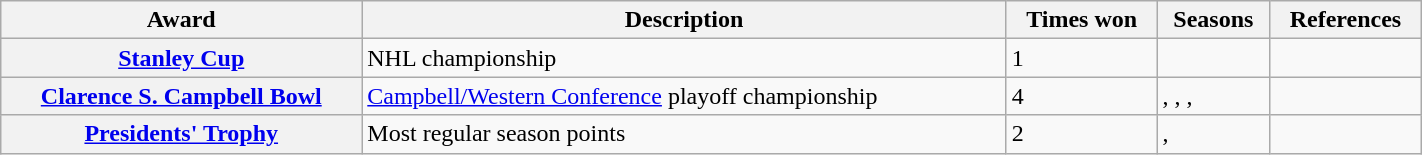<table class="wikitable" width="75%">
<tr>
<th scope="col">Award</th>
<th scope="col">Description</th>
<th scope="col">Times won</th>
<th scope="col">Seasons</th>
<th scope="col">References</th>
</tr>
<tr>
<th scope="row"><a href='#'>Stanley Cup</a></th>
<td>NHL championship</td>
<td>1</td>
<td></td>
<td></td>
</tr>
<tr>
<th scope="row"><a href='#'>Clarence S. Campbell Bowl</a></th>
<td><a href='#'>Campbell/Western Conference</a> playoff championship</td>
<td>4</td>
<td>, , , </td>
<td></td>
</tr>
<tr>
<th scope="row"><a href='#'>Presidents' Trophy</a></th>
<td>Most regular season points</td>
<td>2</td>
<td>, </td>
<td></td>
</tr>
</table>
